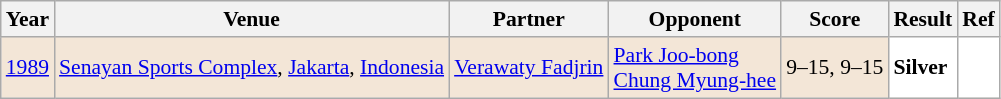<table class="sortable wikitable" style="font-size: 90%;">
<tr>
<th>Year</th>
<th>Venue</th>
<th>Partner</th>
<th>Opponent</th>
<th>Score</th>
<th>Result</th>
<th>Ref</th>
</tr>
<tr style="background:#F3E6D7">
<td align="center"><a href='#'>1989</a></td>
<td align="left"><a href='#'>Senayan Sports Complex</a>, <a href='#'>Jakarta</a>, <a href='#'>Indonesia</a></td>
<td align="left"> <a href='#'>Verawaty Fadjrin</a></td>
<td align="left"> <a href='#'>Park Joo-bong</a> <br>  <a href='#'>Chung Myung-hee</a></td>
<td align="left">9–15, 9–15</td>
<td style="text-align:left; background:white"> <strong>Silver</strong></td>
<td style="text-align:center; background:white"></td>
</tr>
</table>
